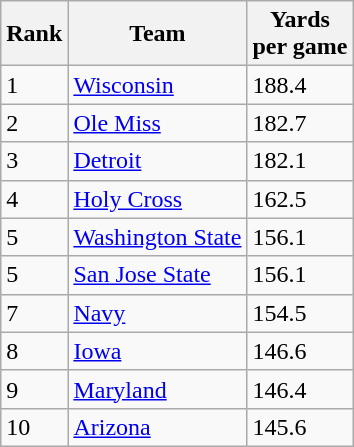<table class="wikitable sortable">
<tr>
<th>Rank</th>
<th>Team</th>
<th>Yards<br>per game</th>
</tr>
<tr>
<td>1</td>
<td><a href='#'>Wisconsin</a></td>
<td>188.4</td>
</tr>
<tr>
<td>2</td>
<td><a href='#'>Ole Miss</a></td>
<td>182.7</td>
</tr>
<tr>
<td>3</td>
<td><a href='#'>Detroit</a></td>
<td>182.1</td>
</tr>
<tr>
<td>4</td>
<td><a href='#'>Holy Cross</a></td>
<td>162.5</td>
</tr>
<tr>
<td>5</td>
<td><a href='#'>Washington State</a></td>
<td>156.1</td>
</tr>
<tr>
<td>5</td>
<td><a href='#'>San Jose State</a></td>
<td>156.1</td>
</tr>
<tr>
<td>7</td>
<td><a href='#'>Navy</a></td>
<td>154.5</td>
</tr>
<tr>
<td>8</td>
<td><a href='#'>Iowa</a></td>
<td>146.6</td>
</tr>
<tr>
<td>9</td>
<td><a href='#'>Maryland</a></td>
<td>146.4</td>
</tr>
<tr>
<td>10</td>
<td><a href='#'>Arizona</a></td>
<td>145.6</td>
</tr>
</table>
